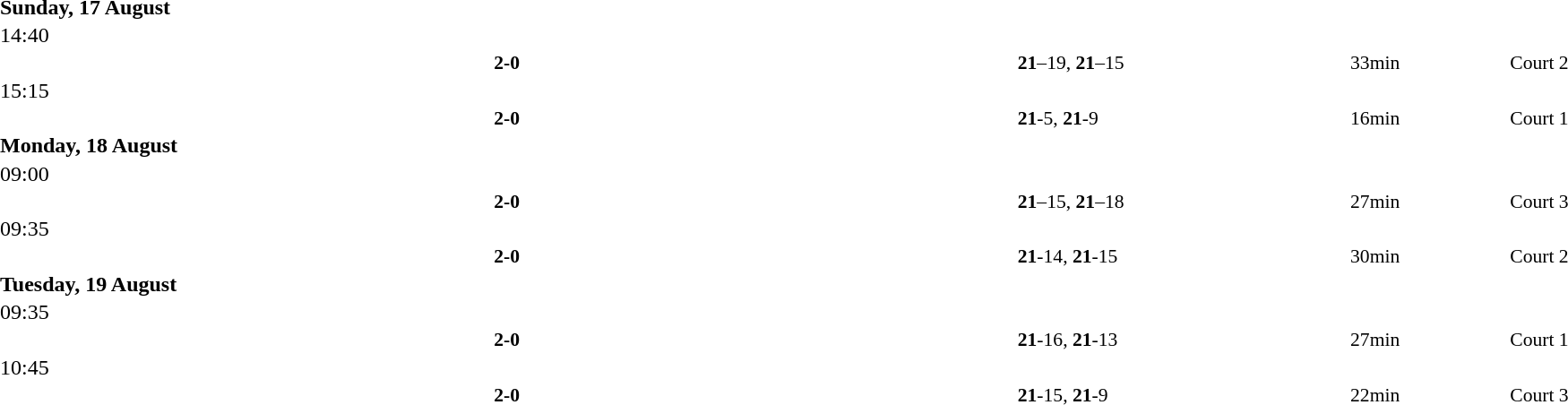<table style="width:100%;" cellspacing="1">
<tr>
<th width=25%></th>
<th width=10%></th>
<th width=25%></th>
</tr>
<tr>
<td><strong>Sunday, 17 August</strong></td>
</tr>
<tr>
<td>14:40</td>
</tr>
<tr style=font-size:90%>
<td align=right><strong></strong></td>
<td align=center><strong> 2-0 </strong></td>
<td></td>
<td><strong>21</strong>–19, <strong>21</strong>–15</td>
<td>33min</td>
<td>Court 2</td>
</tr>
<tr>
<td>15:15</td>
</tr>
<tr style=font-size:90%>
<td align=right><strong></strong></td>
<td align=center><strong> 2-0 </strong></td>
<td></td>
<td><strong>21</strong>-5, <strong>21</strong>-9</td>
<td>16min</td>
<td>Court 1</td>
</tr>
<tr>
<td><strong>Monday, 18 August</strong></td>
</tr>
<tr>
<td>09:00</td>
</tr>
<tr style=font-size:90%>
<td align=right><strong></strong></td>
<td align=center><strong> 2-0 </strong></td>
<td></td>
<td><strong>21</strong>–15, <strong>21</strong>–18</td>
<td>27min</td>
<td>Court 3</td>
</tr>
<tr>
<td>09:35</td>
</tr>
<tr style=font-size:90%>
<td align=right><strong></strong></td>
<td align=center><strong> 2-0 </strong></td>
<td></td>
<td><strong>21</strong>-14, <strong>21</strong>-15</td>
<td>30min</td>
<td>Court 2</td>
</tr>
<tr>
<td><strong>Tuesday, 19 August</strong></td>
</tr>
<tr>
<td>09:35</td>
</tr>
<tr style=font-size:90%>
<td align=right><strong></strong></td>
<td align=center><strong> 2-0 </strong></td>
<td></td>
<td><strong>21</strong>-16, <strong>21</strong>-13</td>
<td>27min</td>
<td>Court 1</td>
</tr>
<tr>
<td>10:45</td>
</tr>
<tr style=font-size:90%>
<td align=right><strong></strong></td>
<td align=center><strong> 2-0 </strong></td>
<td></td>
<td><strong>21</strong>-15, <strong>21</strong>-9</td>
<td>22min</td>
<td>Court 3</td>
</tr>
</table>
